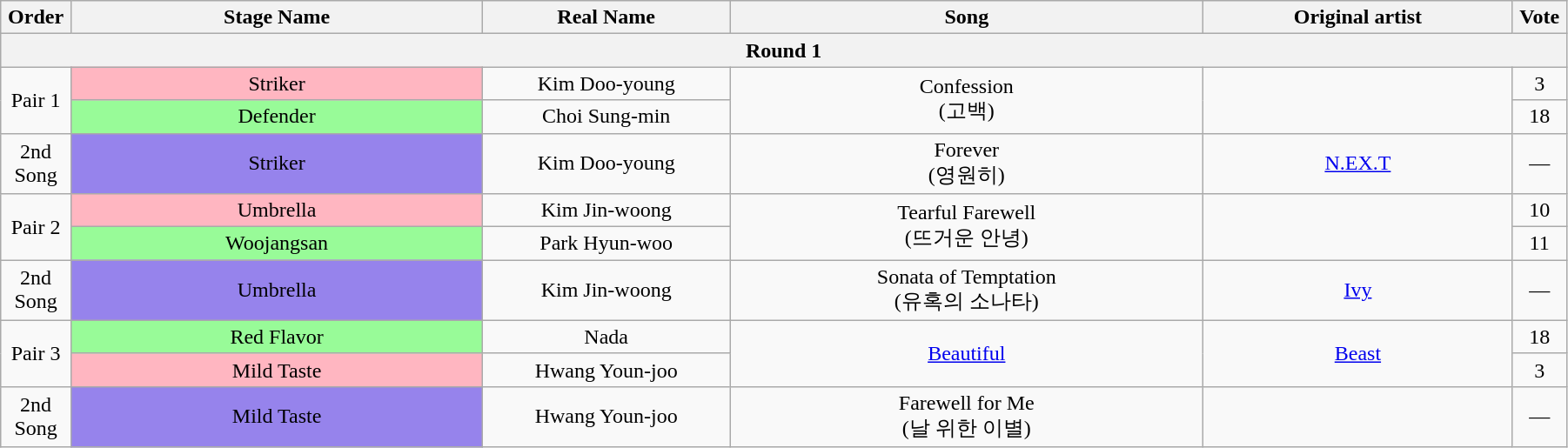<table class="wikitable" style="text-align:center; width:95%;">
<tr>
<th style="width:1%;">Order</th>
<th style="width:20%;">Stage Name</th>
<th style="width:12%;">Real Name</th>
<th style="width:23%;">Song</th>
<th style="width:15%;">Original artist</th>
<th style="width:1%;">Vote</th>
</tr>
<tr>
<th colspan=6>Round 1</th>
</tr>
<tr>
<td rowspan=2>Pair 1</td>
<td bgcolor="lightpink">Striker</td>
<td>Kim Doo-young</td>
<td rowspan=2>Confession<br>(고백)</td>
<td rowspan=2></td>
<td>3</td>
</tr>
<tr>
<td bgcolor="palegreen">Defender</td>
<td>Choi Sung-min</td>
<td>18</td>
</tr>
<tr>
<td>2nd Song</td>
<td bgcolor="#9683EC">Striker</td>
<td>Kim Doo-young</td>
<td>Forever<br>(영원히)</td>
<td><a href='#'>N.EX.T</a></td>
<td>—</td>
</tr>
<tr>
<td rowspan=2>Pair 2</td>
<td bgcolor="lightpink">Umbrella</td>
<td>Kim Jin-woong</td>
<td rowspan=2>Tearful Farewell<br>(뜨거운 안녕)</td>
<td rowspan=2></td>
<td>10</td>
</tr>
<tr>
<td bgcolor="palegreen">Woojangsan</td>
<td>Park Hyun-woo</td>
<td>11</td>
</tr>
<tr>
<td>2nd Song</td>
<td bgcolor="#9683EC">Umbrella</td>
<td>Kim Jin-woong</td>
<td>Sonata of Temptation<br>(유혹의 소나타)</td>
<td><a href='#'>Ivy</a></td>
<td>—</td>
</tr>
<tr>
<td rowspan=2>Pair 3</td>
<td bgcolor="palegreen">Red Flavor</td>
<td>Nada</td>
<td rowspan=2><a href='#'>Beautiful</a></td>
<td rowspan=2><a href='#'>Beast</a></td>
<td>18</td>
</tr>
<tr>
<td bgcolor="lightpink">Mild Taste</td>
<td>Hwang Youn-joo</td>
<td>3</td>
</tr>
<tr>
<td>2nd Song</td>
<td bgcolor="#9683EC">Mild Taste</td>
<td>Hwang Youn-joo</td>
<td>Farewell for Me<br>(날 위한 이별)</td>
<td></td>
<td>—</td>
</tr>
</table>
